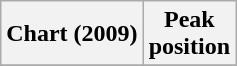<table class="wikitable plainrowheaders">
<tr>
<th scope="col">Chart (2009)</th>
<th scope="col">Peak<br>position</th>
</tr>
<tr>
</tr>
</table>
